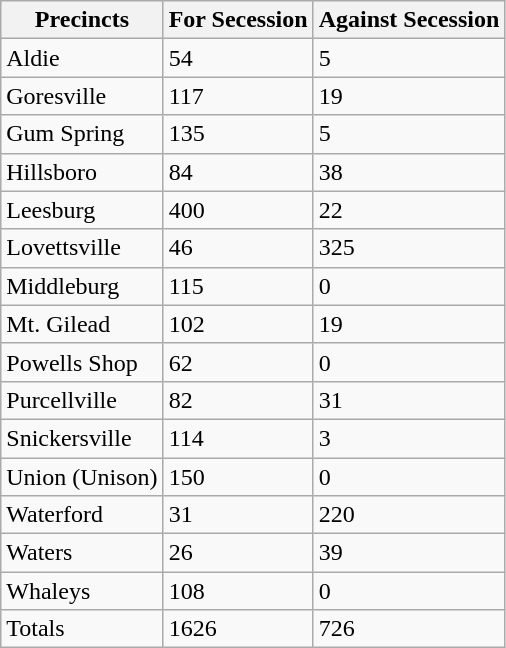<table class="wikitable">
<tr>
<th>Precincts</th>
<th>For Secession</th>
<th>Against Secession</th>
</tr>
<tr>
<td>Aldie</td>
<td>54</td>
<td>5</td>
</tr>
<tr>
<td>Goresville</td>
<td>117</td>
<td>19</td>
</tr>
<tr>
<td>Gum Spring</td>
<td>135</td>
<td>5</td>
</tr>
<tr>
<td>Hillsboro</td>
<td>84</td>
<td>38</td>
</tr>
<tr>
<td>Leesburg</td>
<td>400</td>
<td>22</td>
</tr>
<tr>
<td>Lovettsville</td>
<td>46</td>
<td>325</td>
</tr>
<tr>
<td>Middleburg</td>
<td>115</td>
<td>0</td>
</tr>
<tr>
<td>Mt. Gilead</td>
<td>102</td>
<td>19</td>
</tr>
<tr>
<td>Powells Shop</td>
<td>62</td>
<td>0</td>
</tr>
<tr>
<td>Purcellville</td>
<td>82</td>
<td>31</td>
</tr>
<tr>
<td>Snickersville</td>
<td>114</td>
<td>3</td>
</tr>
<tr>
<td>Union (Unison)</td>
<td>150</td>
<td>0</td>
</tr>
<tr>
<td>Waterford</td>
<td>31</td>
<td>220</td>
</tr>
<tr>
<td>Waters</td>
<td>26</td>
<td>39</td>
</tr>
<tr>
<td>Whaleys</td>
<td>108</td>
<td>0</td>
</tr>
<tr>
<td>Totals</td>
<td>1626</td>
<td>726</td>
</tr>
</table>
